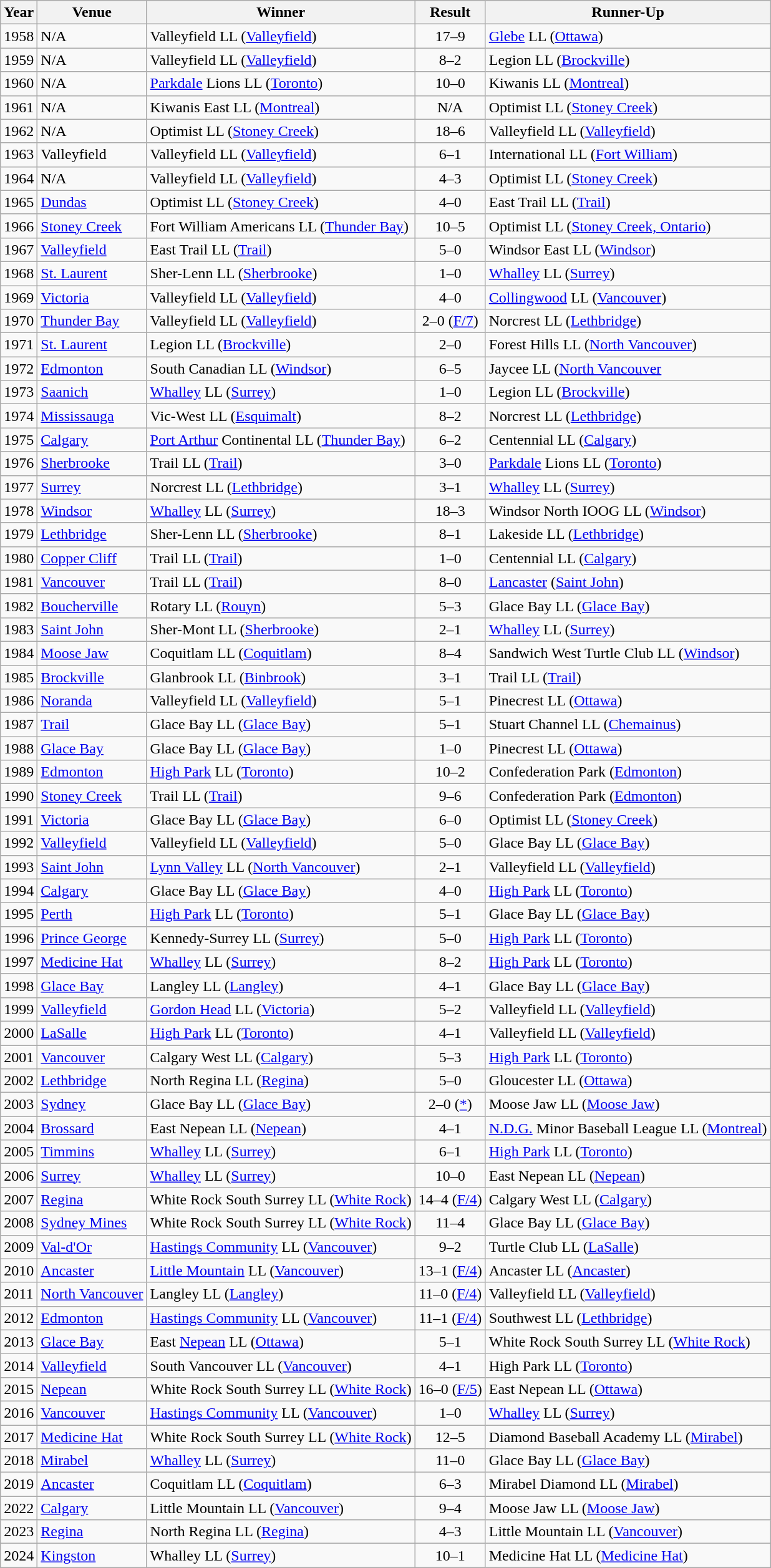<table class="wikitable">
<tr>
<th>Year</th>
<th>Venue</th>
<th>Winner</th>
<th>Result</th>
<th>Runner-Up</th>
</tr>
<tr>
<td>1958</td>
<td>N/A</td>
<td> Valleyfield LL (<a href='#'>Valleyfield</a>)</td>
<td align="center">17–9</td>
<td> <a href='#'>Glebe</a> LL (<a href='#'>Ottawa</a>)</td>
</tr>
<tr>
<td>1959</td>
<td>N/A</td>
<td> Valleyfield LL (<a href='#'>Valleyfield</a>)</td>
<td align="center">8–2</td>
<td> Legion LL (<a href='#'>Brockville</a>)</td>
</tr>
<tr>
<td>1960</td>
<td>N/A</td>
<td> <a href='#'>Parkdale</a> Lions LL (<a href='#'>Toronto</a>)</td>
<td align="center">10–0</td>
<td> Kiwanis LL (<a href='#'>Montreal</a>)</td>
</tr>
<tr>
<td>1961</td>
<td>N/A</td>
<td> Kiwanis East LL (<a href='#'>Montreal</a>)</td>
<td align="center">N/A</td>
<td> Optimist LL (<a href='#'>Stoney Creek</a>)</td>
</tr>
<tr>
<td>1962</td>
<td>N/A</td>
<td> Optimist LL (<a href='#'>Stoney Creek</a>)</td>
<td align="center">18–6</td>
<td> Valleyfield LL (<a href='#'>Valleyfield</a>)</td>
</tr>
<tr>
<td>1963</td>
<td>Valleyfield</td>
<td> Valleyfield LL (<a href='#'>Valleyfield</a>)</td>
<td align="center">6–1</td>
<td> International LL (<a href='#'>Fort William</a>)</td>
</tr>
<tr>
<td>1964</td>
<td>N/A</td>
<td> Valleyfield LL (<a href='#'>Valleyfield</a>)</td>
<td align="center">4–3</td>
<td> Optimist LL (<a href='#'>Stoney Creek</a>)</td>
</tr>
<tr>
<td>1965</td>
<td> <a href='#'>Dundas</a></td>
<td> Optimist LL (<a href='#'>Stoney Creek</a>)</td>
<td align="center">4–0</td>
<td> East Trail LL (<a href='#'>Trail</a>)</td>
</tr>
<tr>
<td>1966</td>
<td> <a href='#'>Stoney Creek</a></td>
<td> Fort William Americans LL (<a href='#'>Thunder Bay</a>)</td>
<td align="center">10–5</td>
<td> Optimist LL (<a href='#'>Stoney Creek, Ontario</a>)</td>
</tr>
<tr>
<td>1967</td>
<td> <a href='#'>Valleyfield</a></td>
<td> East Trail LL (<a href='#'>Trail</a>)</td>
<td align="center">5–0</td>
<td> Windsor East LL (<a href='#'>Windsor</a>)</td>
</tr>
<tr>
<td>1968</td>
<td> <a href='#'>St. Laurent</a></td>
<td> Sher-Lenn LL (<a href='#'>Sherbrooke</a>)</td>
<td align="center">1–0</td>
<td> <a href='#'>Whalley</a> LL (<a href='#'>Surrey</a>)</td>
</tr>
<tr>
<td>1969</td>
<td> <a href='#'>Victoria</a></td>
<td> Valleyfield LL (<a href='#'>Valleyfield</a>)</td>
<td align="center">4–0</td>
<td> <a href='#'>Collingwood</a> LL (<a href='#'>Vancouver</a>)</td>
</tr>
<tr>
<td>1970</td>
<td> <a href='#'>Thunder Bay</a></td>
<td> Valleyfield LL (<a href='#'>Valleyfield</a>)</td>
<td align="center">2–0 (<a href='#'>F/7</a>)</td>
<td> Norcrest LL (<a href='#'>Lethbridge</a>)</td>
</tr>
<tr>
<td>1971</td>
<td> <a href='#'>St. Laurent</a></td>
<td> Legion LL (<a href='#'>Brockville</a>)</td>
<td align="center">2–0</td>
<td> Forest Hills LL (<a href='#'>North Vancouver</a>)</td>
</tr>
<tr>
<td>1972</td>
<td> <a href='#'>Edmonton</a></td>
<td> South Canadian LL (<a href='#'>Windsor</a>)</td>
<td align="center">6–5</td>
<td> Jaycee LL (<a href='#'>North Vancouver</a></td>
</tr>
<tr>
<td>1973</td>
<td> <a href='#'>Saanich</a></td>
<td> <a href='#'>Whalley</a> LL (<a href='#'>Surrey</a>)</td>
<td align="center">1–0</td>
<td> Legion LL (<a href='#'>Brockville</a>)</td>
</tr>
<tr>
<td>1974</td>
<td> <a href='#'>Mississauga</a></td>
<td> Vic-West LL (<a href='#'>Esquimalt</a>)</td>
<td align="center">8–2</td>
<td> Norcrest LL (<a href='#'>Lethbridge</a>)</td>
</tr>
<tr>
<td>1975</td>
<td> <a href='#'>Calgary</a></td>
<td> <a href='#'>Port Arthur</a> Continental LL (<a href='#'>Thunder Bay</a>)</td>
<td align="center">6–2</td>
<td> Centennial LL (<a href='#'>Calgary</a>)</td>
</tr>
<tr>
<td>1976</td>
<td> <a href='#'>Sherbrooke</a></td>
<td> Trail LL (<a href='#'>Trail</a>)</td>
<td align="center">3–0</td>
<td> <a href='#'>Parkdale</a> Lions LL (<a href='#'>Toronto</a>)</td>
</tr>
<tr>
<td>1977</td>
<td> <a href='#'>Surrey</a></td>
<td> Norcrest LL (<a href='#'>Lethbridge</a>)</td>
<td align="center">3–1</td>
<td> <a href='#'>Whalley</a> LL (<a href='#'>Surrey</a>)</td>
</tr>
<tr>
<td>1978</td>
<td> <a href='#'>Windsor</a></td>
<td> <a href='#'>Whalley</a> LL (<a href='#'>Surrey</a>)</td>
<td align="center">18–3</td>
<td> Windsor North IOOG LL (<a href='#'>Windsor</a>)</td>
</tr>
<tr>
<td>1979</td>
<td> <a href='#'>Lethbridge</a></td>
<td> Sher-Lenn LL (<a href='#'>Sherbrooke</a>)</td>
<td align="center">8–1</td>
<td> Lakeside LL (<a href='#'>Lethbridge</a>)</td>
</tr>
<tr>
<td>1980</td>
<td> <a href='#'>Copper Cliff</a></td>
<td> Trail LL (<a href='#'>Trail</a>)</td>
<td align="center">1–0</td>
<td> Centennial LL (<a href='#'>Calgary</a>)</td>
</tr>
<tr>
<td>1981</td>
<td> <a href='#'>Vancouver</a></td>
<td> Trail LL (<a href='#'>Trail</a>)</td>
<td align="center">8–0</td>
<td> <a href='#'>Lancaster</a> (<a href='#'>Saint John</a>)</td>
</tr>
<tr>
<td>1982</td>
<td> <a href='#'>Boucherville</a></td>
<td> Rotary LL (<a href='#'>Rouyn</a>)</td>
<td align="center">5–3</td>
<td> Glace Bay LL (<a href='#'>Glace Bay</a>)</td>
</tr>
<tr>
<td>1983</td>
<td> <a href='#'>Saint John</a></td>
<td> Sher-Mont LL (<a href='#'>Sherbrooke</a>)</td>
<td align="center">2–1</td>
<td> <a href='#'>Whalley</a> LL (<a href='#'>Surrey</a>)</td>
</tr>
<tr>
<td>1984</td>
<td> <a href='#'>Moose Jaw</a></td>
<td> Coquitlam LL (<a href='#'>Coquitlam</a>)</td>
<td align="center">8–4</td>
<td> Sandwich West Turtle Club LL (<a href='#'>Windsor</a>)</td>
</tr>
<tr>
<td>1985</td>
<td> <a href='#'>Brockville</a></td>
<td> Glanbrook LL (<a href='#'>Binbrook</a>)</td>
<td align="center">3–1</td>
<td> Trail LL (<a href='#'>Trail</a>)</td>
</tr>
<tr>
<td>1986</td>
<td> <a href='#'>Noranda</a></td>
<td> Valleyfield LL (<a href='#'>Valleyfield</a>)</td>
<td align="center">5–1</td>
<td> Pinecrest LL (<a href='#'>Ottawa</a>)</td>
</tr>
<tr>
<td>1987</td>
<td> <a href='#'>Trail</a></td>
<td> Glace Bay LL (<a href='#'>Glace Bay</a>)</td>
<td align="center">5–1</td>
<td> Stuart Channel LL (<a href='#'>Chemainus</a>)</td>
</tr>
<tr>
<td>1988</td>
<td> <a href='#'>Glace Bay</a></td>
<td> Glace Bay LL (<a href='#'>Glace Bay</a>)</td>
<td align="center">1–0</td>
<td> Pinecrest LL (<a href='#'>Ottawa</a>)</td>
</tr>
<tr>
<td>1989</td>
<td> <a href='#'>Edmonton</a></td>
<td> <a href='#'>High Park</a> LL (<a href='#'>Toronto</a>)</td>
<td align="center">10–2</td>
<td> Confederation Park (<a href='#'>Edmonton</a>)</td>
</tr>
<tr>
<td>1990</td>
<td> <a href='#'>Stoney Creek</a></td>
<td> Trail LL (<a href='#'>Trail</a>)</td>
<td align="center">9–6</td>
<td> Confederation Park (<a href='#'>Edmonton</a>)</td>
</tr>
<tr>
<td>1991</td>
<td> <a href='#'>Victoria</a></td>
<td> Glace Bay LL (<a href='#'>Glace Bay</a>)</td>
<td align="center">6–0</td>
<td> Optimist LL (<a href='#'>Stoney Creek</a>)</td>
</tr>
<tr>
<td>1992</td>
<td> <a href='#'>Valleyfield</a></td>
<td> Valleyfield LL (<a href='#'>Valleyfield</a>)</td>
<td align="center">5–0</td>
<td> Glace Bay LL (<a href='#'>Glace Bay</a>)</td>
</tr>
<tr>
<td>1993</td>
<td> <a href='#'>Saint John</a></td>
<td> <a href='#'>Lynn Valley</a> LL (<a href='#'>North Vancouver</a>)</td>
<td align="center">2–1</td>
<td> Valleyfield LL (<a href='#'>Valleyfield</a>)</td>
</tr>
<tr>
<td>1994</td>
<td> <a href='#'>Calgary</a></td>
<td> Glace Bay LL (<a href='#'>Glace Bay</a>)</td>
<td align="center">4–0</td>
<td> <a href='#'>High Park</a> LL (<a href='#'>Toronto</a>)</td>
</tr>
<tr>
<td>1995</td>
<td> <a href='#'>Perth</a></td>
<td> <a href='#'>High Park</a> LL (<a href='#'>Toronto</a>)</td>
<td align="center">5–1</td>
<td> Glace Bay LL (<a href='#'>Glace Bay</a>)</td>
</tr>
<tr>
<td>1996</td>
<td> <a href='#'>Prince George</a></td>
<td> Kennedy-Surrey LL (<a href='#'>Surrey</a>)</td>
<td align="center">5–0</td>
<td> <a href='#'>High Park</a> LL (<a href='#'>Toronto</a>)</td>
</tr>
<tr>
<td>1997</td>
<td> <a href='#'>Medicine Hat</a></td>
<td> <a href='#'>Whalley</a> LL (<a href='#'>Surrey</a>)</td>
<td align="center">8–2</td>
<td> <a href='#'>High Park</a> LL (<a href='#'>Toronto</a>)</td>
</tr>
<tr>
<td>1998</td>
<td> <a href='#'>Glace Bay</a></td>
<td> Langley LL (<a href='#'>Langley</a>)</td>
<td align="center">4–1</td>
<td> Glace Bay LL (<a href='#'>Glace Bay</a>)</td>
</tr>
<tr>
<td>1999</td>
<td> <a href='#'>Valleyfield</a></td>
<td> <a href='#'>Gordon Head</a> LL (<a href='#'>Victoria</a>)</td>
<td align="center">5–2</td>
<td> Valleyfield LL (<a href='#'>Valleyfield</a>)</td>
</tr>
<tr>
<td>2000</td>
<td> <a href='#'>LaSalle</a></td>
<td> <a href='#'>High Park</a> LL (<a href='#'>Toronto</a>)</td>
<td align="center">4–1</td>
<td> Valleyfield LL (<a href='#'>Valleyfield</a>)</td>
</tr>
<tr>
<td>2001</td>
<td> <a href='#'>Vancouver</a></td>
<td> Calgary West LL (<a href='#'>Calgary</a>)</td>
<td align="center">5–3</td>
<td> <a href='#'>High Park</a> LL (<a href='#'>Toronto</a>)</td>
</tr>
<tr>
<td>2002</td>
<td> <a href='#'>Lethbridge</a></td>
<td> North Regina LL (<a href='#'>Regina</a>)</td>
<td align="center">5–0</td>
<td> Gloucester LL (<a href='#'>Ottawa</a>)</td>
</tr>
<tr>
<td>2003</td>
<td> <a href='#'>Sydney</a></td>
<td> Glace Bay LL (<a href='#'>Glace Bay</a>)</td>
<td align="center">2–0 (<a href='#'>*</a>)</td>
<td> Moose Jaw LL (<a href='#'>Moose Jaw</a>)</td>
</tr>
<tr>
<td>2004</td>
<td> <a href='#'>Brossard</a></td>
<td> East Nepean LL (<a href='#'>Nepean</a>)</td>
<td align="center">4–1</td>
<td> <a href='#'>N.D.G.</a> Minor Baseball League LL (<a href='#'>Montreal</a>)</td>
</tr>
<tr>
<td>2005</td>
<td> <a href='#'>Timmins</a></td>
<td> <a href='#'>Whalley</a> LL (<a href='#'>Surrey</a>)</td>
<td align="center">6–1</td>
<td> <a href='#'>High Park</a> LL (<a href='#'>Toronto</a>)</td>
</tr>
<tr>
<td>2006</td>
<td> <a href='#'>Surrey</a></td>
<td> <a href='#'>Whalley</a> LL (<a href='#'>Surrey</a>)</td>
<td align="center">10–0</td>
<td> East Nepean LL (<a href='#'>Nepean</a>)</td>
</tr>
<tr>
<td>2007</td>
<td> <a href='#'>Regina</a></td>
<td> White Rock South Surrey LL (<a href='#'>White Rock</a>)</td>
<td align="center">14–4 (<a href='#'>F/4</a>)</td>
<td> Calgary West LL (<a href='#'>Calgary</a>)</td>
</tr>
<tr>
<td>2008</td>
<td> <a href='#'>Sydney Mines</a></td>
<td> White Rock South Surrey LL (<a href='#'>White Rock</a>)</td>
<td align="center">11–4</td>
<td> Glace Bay LL (<a href='#'>Glace Bay</a>)</td>
</tr>
<tr>
<td>2009</td>
<td> <a href='#'>Val-d'Or</a></td>
<td> <a href='#'>Hastings Community</a> LL (<a href='#'>Vancouver</a>)</td>
<td align="center">9–2</td>
<td> Turtle Club LL (<a href='#'>LaSalle</a>)</td>
</tr>
<tr>
<td>2010</td>
<td> <a href='#'>Ancaster</a></td>
<td> <a href='#'>Little Mountain</a> LL (<a href='#'>Vancouver</a>)</td>
<td align="center">13–1 (<a href='#'>F/4</a>)</td>
<td> Ancaster LL (<a href='#'>Ancaster</a>)</td>
</tr>
<tr>
<td>2011</td>
<td> <a href='#'>North Vancouver</a></td>
<td> Langley LL (<a href='#'>Langley</a>)</td>
<td align="center">11–0 (<a href='#'>F/4</a>)</td>
<td> Valleyfield LL (<a href='#'>Valleyfield</a>)</td>
</tr>
<tr>
<td>2012</td>
<td> <a href='#'>Edmonton</a></td>
<td> <a href='#'>Hastings Community</a> LL (<a href='#'>Vancouver</a>)</td>
<td align="center">11–1 (<a href='#'>F/4</a>)</td>
<td> Southwest LL (<a href='#'>Lethbridge</a>)</td>
</tr>
<tr>
<td>2013</td>
<td> <a href='#'>Glace Bay</a></td>
<td> East <a href='#'>Nepean</a> LL (<a href='#'>Ottawa</a>)</td>
<td align="center">5–1</td>
<td> White Rock South Surrey LL (<a href='#'>White Rock</a>)</td>
</tr>
<tr>
<td>2014</td>
<td> <a href='#'>Valleyfield</a></td>
<td> South Vancouver LL (<a href='#'>Vancouver</a>)</td>
<td align="center">4–1</td>
<td> High Park LL (<a href='#'>Toronto</a>)</td>
</tr>
<tr>
<td>2015</td>
<td> <a href='#'>Nepean</a></td>
<td> White Rock South Surrey LL (<a href='#'>White Rock</a>)</td>
<td align="center">16–0 (<a href='#'>F/5</a>)</td>
<td> East Nepean LL (<a href='#'>Ottawa</a>)</td>
</tr>
<tr>
<td>2016</td>
<td> <a href='#'>Vancouver</a></td>
<td> <a href='#'>Hastings Community</a> LL (<a href='#'>Vancouver</a>)</td>
<td align="center">1–0</td>
<td> <a href='#'>Whalley</a> LL (<a href='#'>Surrey</a>)</td>
</tr>
<tr>
<td>2017</td>
<td> <a href='#'>Medicine Hat</a></td>
<td> White Rock South Surrey LL (<a href='#'>White Rock</a>)</td>
<td align="center">12–5</td>
<td> Diamond Baseball Academy LL (<a href='#'>Mirabel</a>)</td>
</tr>
<tr>
<td>2018</td>
<td> <a href='#'>Mirabel</a></td>
<td> <a href='#'>Whalley</a> LL (<a href='#'>Surrey</a>)</td>
<td align="center">11–0</td>
<td> Glace Bay LL (<a href='#'>Glace Bay</a>)</td>
</tr>
<tr>
<td>2019</td>
<td> <a href='#'>Ancaster</a></td>
<td> Coquitlam LL (<a href='#'>Coquitlam</a>)</td>
<td align="center">6–3</td>
<td> Mirabel Diamond LL (<a href='#'>Mirabel</a>)</td>
</tr>
<tr>
<td>2022</td>
<td> <a href='#'>Calgary</a></td>
<td> Little Mountain LL (<a href='#'>Vancouver</a>)</td>
<td align="center">9–4</td>
<td> Moose Jaw LL (<a href='#'>Moose Jaw</a>)</td>
</tr>
<tr>
<td>2023</td>
<td> <a href='#'>Regina</a></td>
<td> North Regina LL (<a href='#'>Regina</a>)</td>
<td align="center">4–3</td>
<td> Little Mountain LL (<a href='#'>Vancouver</a>)</td>
</tr>
<tr>
<td>2024</td>
<td> <a href='#'>Kingston</a></td>
<td> Whalley LL (<a href='#'>Surrey</a>)</td>
<td align="center">10–1</td>
<td> Medicine Hat LL (<a href='#'>Medicine Hat</a>)</td>
</tr>
</table>
